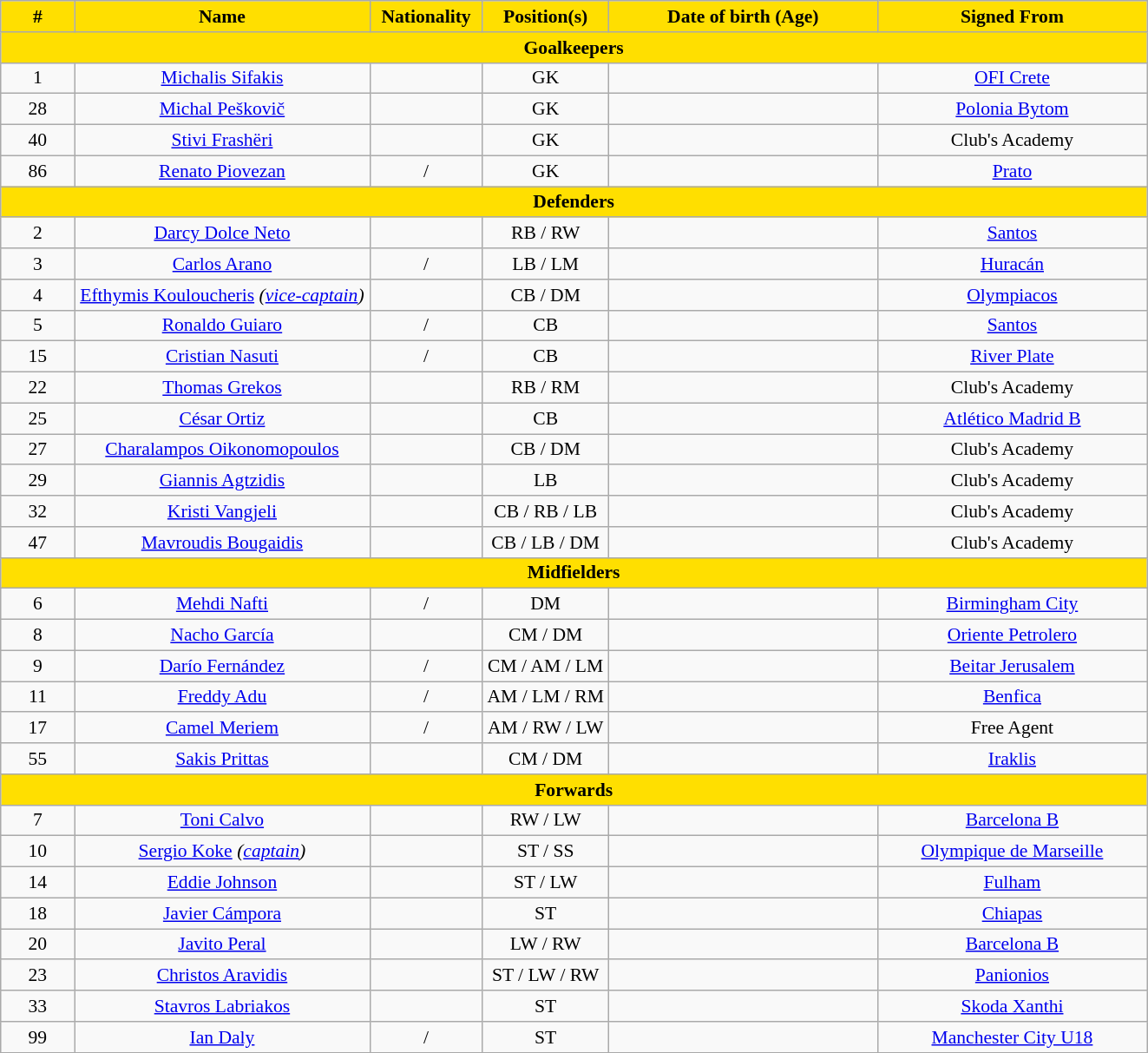<table class="wikitable" style="text-align:center; font-size:90%;">
<tr>
<th style="background:#FFDF00; color:black; text-align:center;"; width=50>#</th>
<th style="background:#FFDF00; color:black; text-align:center;"; width=220>Name</th>
<th style="background:#FFDF00; color:black; text-align:center;"; width=80>Nationality</th>
<th style="background:#FFDF00; color:black; text-align:center;"; width=90>Position(s)</th>
<th style="background:#FFDF00; color:black; text-align:center;"; width=200>Date of birth (Age)</th>
<th style="background:#FFDF00; color:black; text-align:center;"; width=200>Signed From</th>
</tr>
<tr>
<th colspan="6" style="background:#FFDF00; color:black; text-align:center"><strong>Goalkeepers</strong></th>
</tr>
<tr>
<td>1</td>
<td><a href='#'>Michalis Sifakis</a></td>
<td></td>
<td>GK</td>
<td></td>
<td> <a href='#'>OFI Crete</a></td>
</tr>
<tr>
<td>28</td>
<td><a href='#'>Michal Peškovič</a></td>
<td></td>
<td>GK</td>
<td></td>
<td> <a href='#'>Polonia Bytom</a></td>
</tr>
<tr>
<td>40</td>
<td><a href='#'>Stivi Frashëri</a></td>
<td></td>
<td>GK</td>
<td></td>
<td>Club's Academy</td>
</tr>
<tr>
<td>86</td>
<td><a href='#'>Renato Piovezan</a></td>
<td> / </td>
<td>GK</td>
<td></td>
<td> <a href='#'>Prato</a></td>
</tr>
<tr>
<th colspan="6" style="background:#FFDF00; color:black; text-align:center"><strong>Defenders</strong></th>
</tr>
<tr>
<td>2</td>
<td><a href='#'>Darcy Dolce Neto</a></td>
<td></td>
<td>RB / RW</td>
<td></td>
<td> <a href='#'>Santos</a></td>
</tr>
<tr>
<td>3</td>
<td><a href='#'>Carlos Arano</a></td>
<td> / </td>
<td>LB / LM</td>
<td></td>
<td> <a href='#'>Huracán</a></td>
</tr>
<tr>
<td>4</td>
<td><a href='#'>Efthymis Kouloucheris</a> <em>(<a href='#'>vice-captain</a>)</em></td>
<td></td>
<td>CB / DM</td>
<td></td>
<td> <a href='#'>Olympiacos</a></td>
</tr>
<tr>
<td>5</td>
<td><a href='#'>Ronaldo Guiaro</a></td>
<td> / </td>
<td>CB</td>
<td></td>
<td> <a href='#'>Santos</a></td>
</tr>
<tr>
<td>15</td>
<td><a href='#'>Cristian Nasuti</a></td>
<td> / </td>
<td>CB</td>
<td></td>
<td> <a href='#'>River Plate</a></td>
</tr>
<tr>
<td>22</td>
<td><a href='#'>Thomas Grekos</a></td>
<td></td>
<td>RB / RM</td>
<td></td>
<td>Club's Academy</td>
</tr>
<tr>
<td>25</td>
<td><a href='#'>César Ortiz</a></td>
<td></td>
<td>CB</td>
<td></td>
<td> <a href='#'>Atlético Madrid B</a></td>
</tr>
<tr>
<td>27</td>
<td><a href='#'>Charalampos Oikonomopoulos</a></td>
<td></td>
<td>CB / DM</td>
<td></td>
<td>Club's Academy</td>
</tr>
<tr>
<td>29</td>
<td><a href='#'>Giannis Agtzidis</a></td>
<td></td>
<td>LB</td>
<td></td>
<td>Club's Academy</td>
</tr>
<tr>
<td>32</td>
<td><a href='#'>Kristi Vangjeli</a></td>
<td></td>
<td>CB / RB / LB</td>
<td></td>
<td>Club's Academy</td>
</tr>
<tr>
<td>47</td>
<td><a href='#'>Mavroudis Bougaidis</a></td>
<td></td>
<td>CB / LB / DM</td>
<td></td>
<td>Club's Academy</td>
</tr>
<tr>
<th colspan="6" style="background:#FFDF00; color:black; text-align:center"><strong>Midfielders</strong></th>
</tr>
<tr>
<td>6</td>
<td><a href='#'>Mehdi Nafti</a></td>
<td> / </td>
<td>DM</td>
<td></td>
<td> <a href='#'>Birmingham City</a></td>
</tr>
<tr>
<td>8</td>
<td><a href='#'>Nacho García</a></td>
<td></td>
<td>CM / DM</td>
<td></td>
<td> <a href='#'>Oriente Petrolero</a></td>
</tr>
<tr>
<td>9</td>
<td><a href='#'>Darío Fernández</a></td>
<td> / </td>
<td>CM / AM / LM</td>
<td></td>
<td> <a href='#'>Beitar Jerusalem</a></td>
</tr>
<tr>
<td>11</td>
<td><a href='#'>Freddy Adu</a></td>
<td> / </td>
<td>AM / LM / RM</td>
<td></td>
<td> <a href='#'>Benfica</a></td>
</tr>
<tr>
<td>17</td>
<td><a href='#'>Camel Meriem</a></td>
<td> / </td>
<td>AM / RW / LW</td>
<td></td>
<td>Free Agent</td>
</tr>
<tr>
<td>55</td>
<td><a href='#'>Sakis Prittas</a></td>
<td></td>
<td>CM / DM</td>
<td></td>
<td> <a href='#'>Iraklis</a></td>
</tr>
<tr>
<th colspan="6" style="background:#FFDF00; color:black; text-align:center"><strong>Forwards</strong></th>
</tr>
<tr>
<td>7</td>
<td><a href='#'>Toni Calvo</a></td>
<td></td>
<td>RW / LW</td>
<td></td>
<td> <a href='#'>Barcelona B</a></td>
</tr>
<tr>
<td>10</td>
<td><a href='#'>Sergio Koke</a> <em>(<a href='#'>captain</a>)</em></td>
<td></td>
<td>ST / SS</td>
<td></td>
<td> <a href='#'>Olympique de Marseille</a></td>
</tr>
<tr>
<td>14</td>
<td><a href='#'>Eddie Johnson</a></td>
<td></td>
<td>ST / LW</td>
<td></td>
<td> <a href='#'>Fulham</a></td>
</tr>
<tr>
<td>18</td>
<td><a href='#'>Javier Cámpora</a></td>
<td></td>
<td>ST</td>
<td></td>
<td> <a href='#'>Chiapas</a></td>
</tr>
<tr>
<td>20</td>
<td><a href='#'>Javito Peral</a></td>
<td></td>
<td>LW / RW</td>
<td></td>
<td> <a href='#'>Barcelona B</a></td>
</tr>
<tr>
<td>23</td>
<td><a href='#'>Christos Aravidis</a></td>
<td></td>
<td>ST / LW / RW</td>
<td></td>
<td> <a href='#'>Panionios</a></td>
</tr>
<tr>
<td>33</td>
<td><a href='#'>Stavros Labriakos</a></td>
<td></td>
<td>ST</td>
<td></td>
<td> <a href='#'>Skoda Xanthi</a></td>
</tr>
<tr>
<td>99</td>
<td><a href='#'>Ian Daly</a></td>
<td> / </td>
<td>ST</td>
<td></td>
<td> <a href='#'>Manchester City U18</a></td>
</tr>
<tr>
</tr>
</table>
